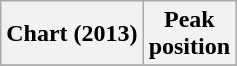<table class="wikitable plainrowheaders" style="text-align:center">
<tr>
<th scope="col">Chart (2013)</th>
<th scope="col">Peak<br>position</th>
</tr>
<tr>
</tr>
</table>
